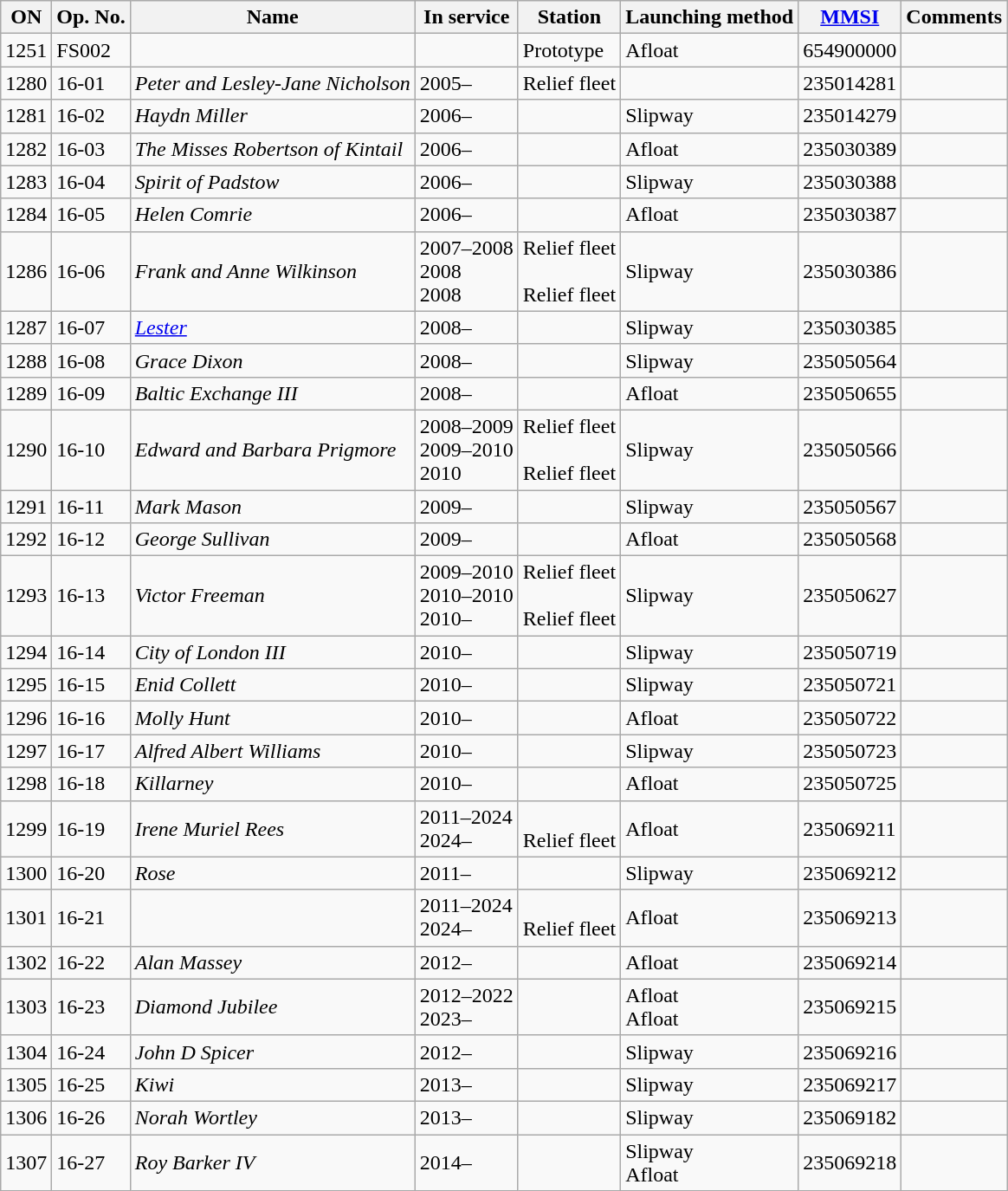<table class="wikitable">
<tr>
<th>ON</th>
<th>Op. No.</th>
<th>Name</th>
<th>In service</th>
<th>Station</th>
<th>Launching method</th>
<th><a href='#'>MMSI</a></th>
<th>Comments</th>
</tr>
<tr>
<td>1251</td>
<td>FS002</td>
<td></td>
<td></td>
<td>Prototype</td>
<td>Afloat</td>
<td>654900000</td>
<td></td>
</tr>
<tr>
<td>1280</td>
<td>16-01</td>
<td><em>Peter and Lesley-Jane Nicholson</em></td>
<td>2005–</td>
<td>Relief fleet</td>
<td></td>
<td>235014281</td>
<td></td>
</tr>
<tr>
<td>1281</td>
<td>16-02</td>
<td><em>Haydn Miller</em></td>
<td>2006–</td>
<td></td>
<td>Slipway</td>
<td>235014279</td>
<td></td>
</tr>
<tr>
<td>1282</td>
<td>16-03</td>
<td><em>The Misses Robertson of Kintail</em></td>
<td>2006–</td>
<td></td>
<td>Afloat</td>
<td>235030389</td>
<td></td>
</tr>
<tr>
<td>1283</td>
<td>16-04</td>
<td><em>Spirit of Padstow</em></td>
<td>2006–</td>
<td></td>
<td>Slipway</td>
<td>235030388</td>
<td></td>
</tr>
<tr>
<td>1284</td>
<td>16-05</td>
<td><em>Helen Comrie</em></td>
<td>2006–</td>
<td></td>
<td>Afloat</td>
<td>235030387</td>
<td></td>
</tr>
<tr>
<td>1286</td>
<td>16-06</td>
<td><em>Frank and Anne Wilkinson</em></td>
<td>2007–2008<br>2008<br>2008</td>
<td>Relief fleet<br><br>Relief fleet</td>
<td><br>Slipway<br><br></td>
<td>235030386</td>
<td></td>
</tr>
<tr>
<td>1287</td>
<td>16-07</td>
<td><a href='#'><em>Lester</em></a></td>
<td>2008–</td>
<td></td>
<td>Slipway</td>
<td>235030385</td>
<td></td>
</tr>
<tr>
<td>1288</td>
<td>16-08</td>
<td><em>Grace Dixon</em></td>
<td>2008–</td>
<td></td>
<td>Slipway</td>
<td>235050564</td>
<td></td>
</tr>
<tr>
<td>1289</td>
<td>16-09</td>
<td><em>Baltic Exchange III</em></td>
<td>2008–</td>
<td></td>
<td>Afloat</td>
<td>235050655</td>
<td></td>
</tr>
<tr>
<td>1290</td>
<td>16-10</td>
<td><em>Edward and Barbara Prigmore</em></td>
<td>2008–2009<br>2009–2010<br>2010</td>
<td>Relief fleet<br><br>Relief fleet</td>
<td><br>Slipway<br><br></td>
<td>235050566</td>
<td></td>
</tr>
<tr>
<td>1291</td>
<td>16-11</td>
<td><em>Mark Mason</em></td>
<td>2009–</td>
<td></td>
<td>Slipway</td>
<td>235050567</td>
<td></td>
</tr>
<tr>
<td>1292</td>
<td>16-12</td>
<td><em>George Sullivan</em></td>
<td>2009–</td>
<td></td>
<td>Afloat</td>
<td>235050568</td>
<td></td>
</tr>
<tr>
<td>1293</td>
<td>16-13</td>
<td><em>Victor Freeman</em></td>
<td>2009–2010<br>2010–2010<br>2010–</td>
<td>Relief fleet<br><br>Relief fleet</td>
<td><br>Slipway<br><br></td>
<td>235050627</td>
<td></td>
</tr>
<tr>
<td>1294</td>
<td>16-14</td>
<td><em>City of London III</em></td>
<td>2010–</td>
<td></td>
<td>Slipway</td>
<td>235050719</td>
<td></td>
</tr>
<tr>
<td>1295</td>
<td>16-15</td>
<td><em>Enid Collett</em></td>
<td>2010–</td>
<td></td>
<td>Slipway</td>
<td>235050721</td>
<td></td>
</tr>
<tr>
<td>1296</td>
<td>16-16</td>
<td><em>Molly Hunt</em></td>
<td>2010–</td>
<td></td>
<td>Afloat</td>
<td>235050722</td>
<td></td>
</tr>
<tr>
<td>1297</td>
<td>16-17</td>
<td><em>Alfred Albert Williams</em></td>
<td>2010–</td>
<td></td>
<td>Slipway</td>
<td>235050723</td>
<td></td>
</tr>
<tr>
<td>1298</td>
<td>16-18</td>
<td><em>Killarney</em></td>
<td>2010–</td>
<td></td>
<td>Afloat</td>
<td>235050725</td>
<td></td>
</tr>
<tr>
<td>1299</td>
<td>16-19</td>
<td><em>Irene Muriel Rees</em></td>
<td>2011–2024<br>2024–</td>
<td><br>Relief fleet</td>
<td>Afloat</td>
<td>235069211</td>
<td></td>
</tr>
<tr>
<td>1300</td>
<td>16-20</td>
<td><em>Rose</em></td>
<td>2011–</td>
<td></td>
<td>Slipway</td>
<td>235069212</td>
<td></td>
</tr>
<tr>
<td>1301</td>
<td>16-21</td>
<td></td>
<td>2011–2024<br>2024–</td>
<td><br>Relief fleet</td>
<td>Afloat</td>
<td>235069213</td>
<td></td>
</tr>
<tr>
<td>1302</td>
<td>16-22</td>
<td><em>Alan Massey</em></td>
<td>2012–</td>
<td></td>
<td>Afloat</td>
<td>235069214</td>
<td></td>
</tr>
<tr>
<td>1303</td>
<td>16-23</td>
<td><em>Diamond Jubilee</em></td>
<td>2012–2022<br>2023–</td>
<td><br></td>
<td>Afloat<br>Afloat</td>
<td>235069215</td>
<td><br></td>
</tr>
<tr>
<td>1304</td>
<td>16-24</td>
<td><em>John D Spicer</em></td>
<td>2012–</td>
<td></td>
<td>Slipway</td>
<td>235069216</td>
<td></td>
</tr>
<tr>
<td>1305</td>
<td>16-25</td>
<td><em>Kiwi</em></td>
<td>2013–</td>
<td></td>
<td>Slipway</td>
<td>235069217</td>
<td></td>
</tr>
<tr>
<td>1306</td>
<td>16-26</td>
<td><em>Norah Wortley</em></td>
<td>2013–</td>
<td></td>
<td>Slipway</td>
<td>235069182</td>
<td></td>
</tr>
<tr>
<td>1307</td>
<td>16-27</td>
<td><em>Roy Barker IV</em></td>
<td>2014–</td>
<td></td>
<td>Slipway<br>Afloat</td>
<td>235069218</td>
<td><br></td>
</tr>
</table>
